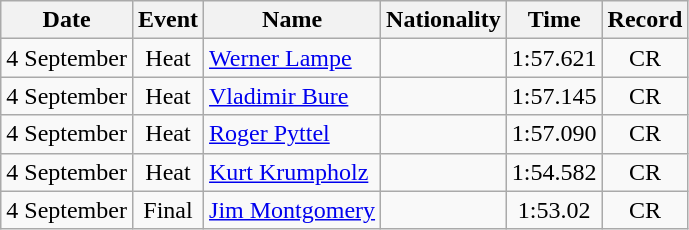<table class=wikitable style=text-align:center>
<tr>
<th>Date</th>
<th>Event</th>
<th>Name</th>
<th>Nationality</th>
<th>Time</th>
<th>Record</th>
</tr>
<tr>
<td>4 September</td>
<td>Heat</td>
<td align=left><a href='#'>Werner Lampe</a></td>
<td align=left></td>
<td>1:57.621</td>
<td>CR</td>
</tr>
<tr>
<td>4 September</td>
<td>Heat</td>
<td align=left><a href='#'>Vladimir Bure</a></td>
<td align=left></td>
<td>1:57.145</td>
<td>CR</td>
</tr>
<tr>
<td>4 September</td>
<td>Heat</td>
<td align=left><a href='#'>Roger Pyttel</a></td>
<td align=left></td>
<td>1:57.090</td>
<td>CR</td>
</tr>
<tr>
<td>4 September</td>
<td>Heat</td>
<td align=left><a href='#'>Kurt Krumpholz</a></td>
<td align=left></td>
<td>1:54.582</td>
<td>CR</td>
</tr>
<tr>
<td>4 September</td>
<td>Final</td>
<td align=left><a href='#'>Jim Montgomery</a></td>
<td align=left></td>
<td>1:53.02</td>
<td>CR</td>
</tr>
</table>
